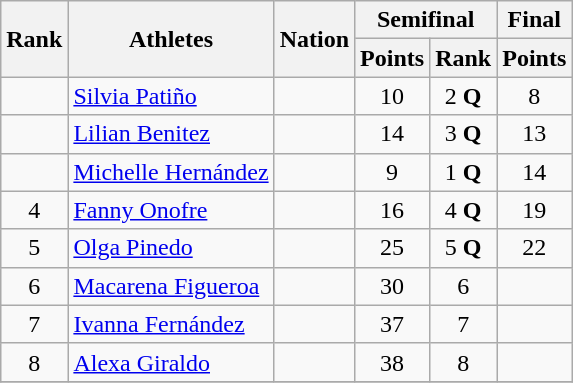<table class="wikitable sortable" style="text-align:center;">
<tr>
<th rowspan="2">Rank</th>
<th rowspan="2">Athletes</th>
<th rowspan="2">Nation</th>
<th colspan="2">Semifinal</th>
<th>Final</th>
</tr>
<tr>
<th>Points</th>
<th>Rank</th>
<th>Points</th>
</tr>
<tr>
<td></td>
<td align=left><a href='#'>Silvia Patiño</a></td>
<td align=left></td>
<td>10</td>
<td>2 <strong>Q</strong></td>
<td>8</td>
</tr>
<tr>
<td></td>
<td align=left><a href='#'>Lilian Benitez</a></td>
<td align=left></td>
<td>14</td>
<td>3 <strong>Q</strong></td>
<td>13</td>
</tr>
<tr>
<td></td>
<td align=left><a href='#'>Michelle Hernández</a></td>
<td align=left></td>
<td>9</td>
<td>1 <strong>Q</strong></td>
<td>14</td>
</tr>
<tr>
<td>4</td>
<td align=left><a href='#'>Fanny Onofre</a></td>
<td align=left></td>
<td>16</td>
<td>4 <strong>Q</strong></td>
<td>19</td>
</tr>
<tr>
<td>5</td>
<td align=left><a href='#'>Olga Pinedo</a></td>
<td align=left></td>
<td>25</td>
<td>5 <strong>Q</strong></td>
<td>22</td>
</tr>
<tr>
<td>6</td>
<td align=left><a href='#'>Macarena Figueroa</a></td>
<td align=left></td>
<td>30</td>
<td>6</td>
<td></td>
</tr>
<tr>
<td>7</td>
<td align=left><a href='#'>Ivanna Fernández</a></td>
<td align=left></td>
<td>37</td>
<td>7</td>
<td></td>
</tr>
<tr>
<td>8</td>
<td align=left><a href='#'>Alexa Giraldo</a></td>
<td align=left></td>
<td>38</td>
<td>8</td>
<td></td>
</tr>
<tr>
</tr>
</table>
